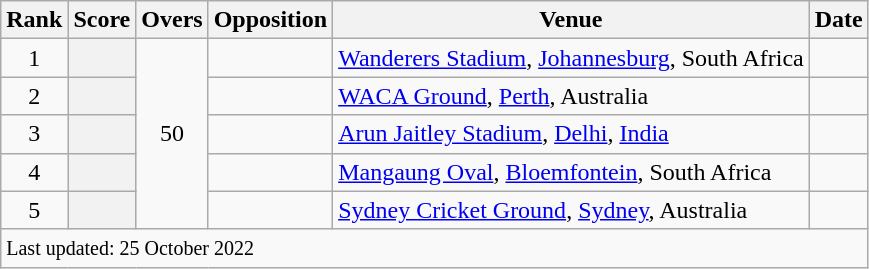<table class="wikitable plainrowheaders sortable">
<tr>
<th scope=col>Rank</th>
<th scope=col>Score</th>
<th scope=col>Overs</th>
<th scope=col>Opposition</th>
<th scope=col>Venue</th>
<th scope=col>Date</th>
</tr>
<tr>
<td align=center>1</td>
<th scope=row style=text-align:center;></th>
<td align=center rowspan=5>50</td>
<td></td>
<td><a href='#'>Wanderers Stadium</a>, <a href='#'>Johannesburg</a>, South Africa</td>
<td><a href='#'></a></td>
</tr>
<tr>
<td align=center>2</td>
<th scope=row style=text-align:center;></th>
<td></td>
<td><a href='#'>WACA Ground</a>, <a href='#'>Perth</a>, Australia</td>
<td><a href='#'></a></td>
</tr>
<tr>
<td align="center">3</td>
<th scope="row" style="text-align:center;"></th>
<td></td>
<td><a href='#'>Arun Jaitley Stadium</a>, <a href='#'>Delhi</a>, <a href='#'>India</a></td>
<td><a href='#'></a> </td>
</tr>
<tr>
<td align="center">4</td>
<th scope="row" style="text-align:center;"></th>
<td></td>
<td><a href='#'>Mangaung Oval</a>, <a href='#'>Bloemfontein</a>, South Africa</td>
<td><a href='#'></a></td>
</tr>
<tr>
<td align="center">5</td>
<th scope="row" style="text-align:center;"></th>
<td></td>
<td><a href='#'>Sydney Cricket Ground</a>, <a href='#'>Sydney</a>, Australia</td>
<td><a href='#'></a></td>
</tr>
<tr class=sortbottom>
<td colspan=6><small>Last updated: 25 October 2022</small></td>
</tr>
</table>
